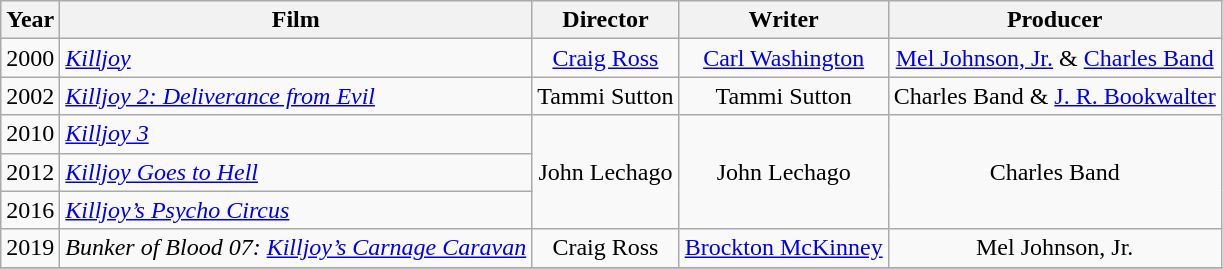<table class="wikitable">
<tr>
<th><strong>Year</strong></th>
<th><strong>Film</strong></th>
<th><strong>Director</strong></th>
<th><strong>Writer</strong></th>
<th><strong>Producer</strong></th>
</tr>
<tr>
<td>2000</td>
<td><em><a href='#'>Killjoy</a></em></td>
<td align="center"><a href='#'>Craig Ross</a></td>
<td align="center"><a href='#'>Carl Washington</a></td>
<td align="center"><a href='#'>Mel Johnson, Jr.</a> & <a href='#'>Charles Band</a></td>
</tr>
<tr>
<td>2002</td>
<td><em><a href='#'>Killjoy 2: Deliverance from Evil</a></em></td>
<td align="center">Tammi Sutton</td>
<td align="center">Tammi Sutton</td>
<td align="center">Charles Band & <a href='#'>J. R. Bookwalter</a></td>
</tr>
<tr>
<td>2010</td>
<td><em><a href='#'>Killjoy 3</a></em></td>
<td rowspan="3" align="center">John Lechago</td>
<td rowspan="3" align="center">John Lechago</td>
<td rowspan="3" align="center">Charles Band</td>
</tr>
<tr>
<td>2012</td>
<td><em><a href='#'>Killjoy Goes to Hell</a></em></td>
</tr>
<tr>
<td>2016</td>
<td><em><a href='#'>Killjoy’s Psycho Circus</a></em></td>
</tr>
<tr>
<td>2019</td>
<td><em>Bunker of Blood 07: <a href='#'>Killjoy’s Carnage Caravan</a></em></td>
<td align="center">Craig Ross</td>
<td align="center"><a href='#'>Brockton McKinney</a></td>
<td align="center">Mel Johnson, Jr.</td>
</tr>
<tr>
</tr>
</table>
